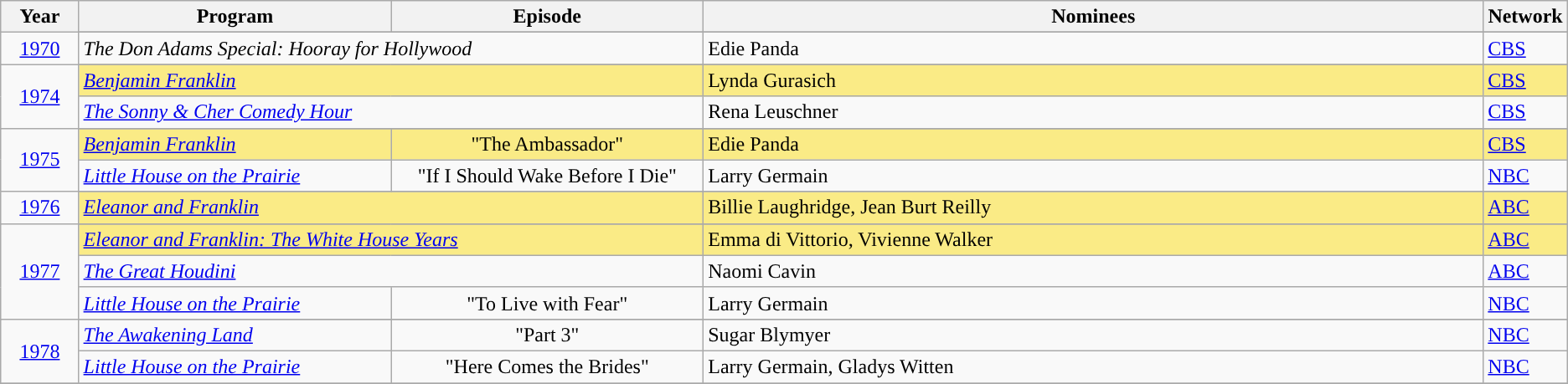<table class="wikitable">
<tr>
<th width="5%">Year</th>
<th width="20%">Program</th>
<th width="20%">Episode</th>
<th width="50%">Nominees</th>
<th width="5%">Network</th>
</tr>
<tr>
<td rowspan="2" style="text-align:center;"><a href='#'>1970</a></td>
</tr>
<tr>
<td colspan=2><em>The Don Adams Special: Hooray for Hollywood</em></td>
<td>Edie Panda</td>
<td><a href='#'>CBS</a></td>
</tr>
<tr>
<td rowspan="3" style="text-align:center;"><a href='#'>1974</a><br></td>
</tr>
<tr style="background:#FAEB86;">
<td colspan=2><em><a href='#'>Benjamin Franklin</a></em></td>
<td>Lynda Gurasich</td>
<td><a href='#'>CBS</a></td>
</tr>
<tr>
<td colspan=2><em><a href='#'>The Sonny & Cher Comedy Hour</a></em></td>
<td>Rena Leuschner</td>
<td><a href='#'>CBS</a></td>
</tr>
<tr>
<td rowspan="3" style="text-align:center;"><a href='#'>1975</a><br></td>
</tr>
<tr style="background:#FAEB86;">
<td><em><a href='#'>Benjamin Franklin</a></em></td>
<td align=center>"The Ambassador"</td>
<td>Edie Panda</td>
<td><a href='#'>CBS</a></td>
</tr>
<tr>
<td><em><a href='#'>Little House on the Prairie</a></em></td>
<td align=center>"If I Should Wake Before I Die"</td>
<td>Larry Germain</td>
<td><a href='#'>NBC</a></td>
</tr>
<tr>
<td rowspan="2" style="text-align:center;"><a href='#'>1976</a></td>
</tr>
<tr style="background:#FAEB86;">
<td colspan=2><em><a href='#'>Eleanor and Franklin</a></em></td>
<td>Billie Laughridge, Jean Burt Reilly</td>
<td><a href='#'>ABC</a></td>
</tr>
<tr>
<td rowspan="4" style="text-align:center;"><a href='#'>1977</a><br></td>
</tr>
<tr style="background:#FAEB86;">
<td colspan=2><em><a href='#'>Eleanor and Franklin: The White House Years</a></em></td>
<td>Emma di Vittorio, Vivienne Walker</td>
<td><a href='#'>ABC</a></td>
</tr>
<tr>
<td colspan=2><em><a href='#'>The Great Houdini</a></em></td>
<td>Naomi Cavin</td>
<td><a href='#'>ABC</a></td>
</tr>
<tr>
<td><em><a href='#'>Little House on the Prairie</a></em></td>
<td align=center>"To Live with Fear"</td>
<td>Larry Germain</td>
<td><a href='#'>NBC</a></td>
</tr>
<tr>
<td rowspan="3" style="text-align:center;"><a href='#'>1978</a><br></td>
</tr>
<tr>
<td><em><a href='#'>The Awakening Land</a></em></td>
<td align=center>"Part 3"</td>
<td>Sugar Blymyer</td>
<td><a href='#'>NBC</a></td>
</tr>
<tr>
<td><em><a href='#'>Little House on the Prairie</a></em></td>
<td align=center>"Here Comes the Brides"</td>
<td>Larry Germain, Gladys Witten</td>
<td><a href='#'>NBC</a></td>
</tr>
<tr>
</tr>
</table>
